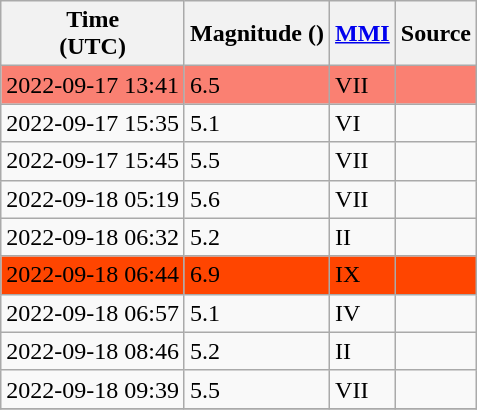<table class="wikitable sortable" border="1">
<tr>
<th>Time<br>(UTC)</th>
<th>Magnitude ()</th>
<th><a href='#'>MMI</a></th>
<th>Source</th>
</tr>
<tr bgcolor="FA8072">
<td>2022-09-17 13:41</td>
<td>6.5</td>
<td>VII</td>
<td></td>
</tr>
<tr>
<td>2022-09-17 15:35</td>
<td>5.1</td>
<td>VI</td>
<td></td>
</tr>
<tr>
<td>2022-09-17 15:45</td>
<td>5.5</td>
<td>VII</td>
<td></td>
</tr>
<tr>
<td>2022-09-18 05:19</td>
<td>5.6</td>
<td>VII</td>
<td></td>
</tr>
<tr>
<td>2022-09-18 06:32</td>
<td>5.2</td>
<td>II</td>
<td></td>
</tr>
<tr bgcolor="FF 45 00">
<td>2022-09-18 06:44</td>
<td>6.9</td>
<td>IX</td>
<td></td>
</tr>
<tr>
<td>2022-09-18 06:57</td>
<td>5.1</td>
<td>IV</td>
<td></td>
</tr>
<tr>
<td>2022-09-18 08:46</td>
<td>5.2</td>
<td>II</td>
<td></td>
</tr>
<tr>
<td>2022-09-18 09:39</td>
<td>5.5</td>
<td>VII</td>
<td></td>
</tr>
<tr>
</tr>
</table>
